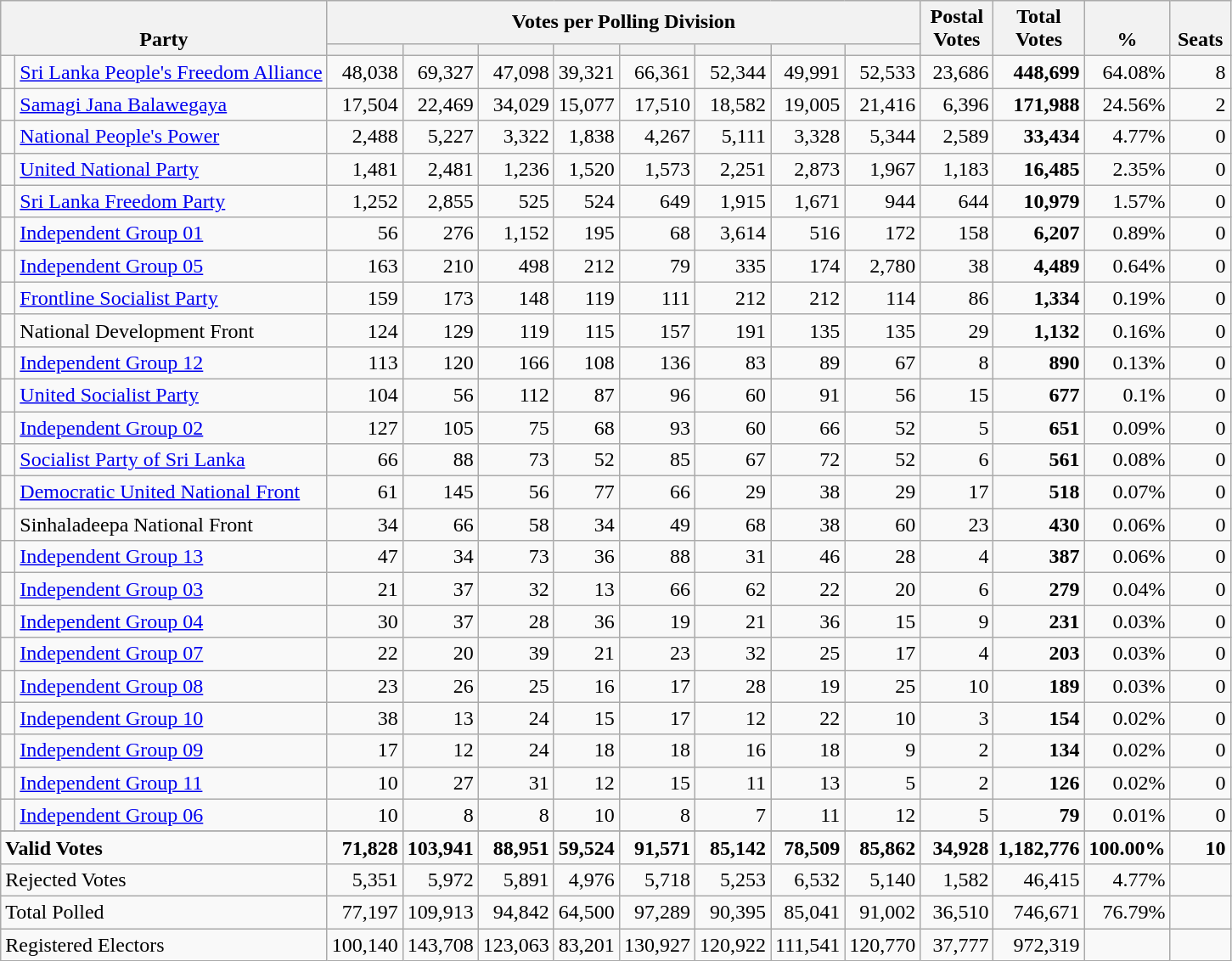<table class="wikitable" border="1" style="text-align:right;">
<tr>
<th align=left valign=bottom rowspan=2 colspan=2>Party</th>
<th colspan=8>Votes per Polling Division</th>
<th align=center valign=bottom rowspan=2 width="50">Postal<br>Votes</th>
<th align=center valign=bottom rowspan=2 width="50">Total Votes</th>
<th align=center valign=bottom rowspan=2 width="50">%</th>
<th align=center valign=bottom rowspan=2 width="40">Seats</th>
</tr>
<tr>
<th></th>
<th></th>
<th></th>
<th></th>
<th></th>
<th></th>
<th></th>
<th></th>
</tr>
<tr>
<td bgcolor=> </td>
<td align=left><a href='#'>Sri Lanka People's Freedom Alliance</a></td>
<td>48,038</td>
<td>69,327</td>
<td>47,098</td>
<td>39,321</td>
<td>66,361</td>
<td>52,344</td>
<td>49,991</td>
<td>52,533</td>
<td>23,686</td>
<td><strong>448,699</strong></td>
<td>64.08%</td>
<td>8</td>
</tr>
<tr>
<td bgcolor=> </td>
<td align=left><a href='#'>Samagi Jana Balawegaya</a></td>
<td>17,504</td>
<td>22,469</td>
<td>34,029</td>
<td>15,077</td>
<td>17,510</td>
<td>18,582</td>
<td>19,005</td>
<td>21,416</td>
<td>6,396</td>
<td><strong>171,988</strong></td>
<td>24.56%</td>
<td>2</td>
</tr>
<tr>
<td bgcolor=> </td>
<td align=left><a href='#'>National People's Power</a></td>
<td>2,488</td>
<td>5,227</td>
<td>3,322</td>
<td>1,838</td>
<td>4,267</td>
<td>5,111</td>
<td>3,328</td>
<td>5,344</td>
<td>2,589</td>
<td><strong>33,434</strong></td>
<td>4.77%</td>
<td>0</td>
</tr>
<tr>
<td bgcolor=> </td>
<td align=left><a href='#'>United National Party</a></td>
<td>1,481</td>
<td>2,481</td>
<td>1,236</td>
<td>1,520</td>
<td>1,573</td>
<td>2,251</td>
<td>2,873</td>
<td>1,967</td>
<td>1,183</td>
<td><strong>16,485</strong></td>
<td>2.35%</td>
<td>0</td>
</tr>
<tr>
<td bgcolor=> </td>
<td align=left><a href='#'>Sri Lanka Freedom Party</a></td>
<td>1,252</td>
<td>2,855</td>
<td>525</td>
<td>524</td>
<td>649</td>
<td>1,915</td>
<td>1,671</td>
<td>944</td>
<td>644</td>
<td><strong>10,979</strong></td>
<td>1.57%</td>
<td>0</td>
</tr>
<tr>
<td bgcolor=> </td>
<td align=left><a href='#'>Independent Group 01</a></td>
<td>56</td>
<td>276</td>
<td>1,152</td>
<td>195</td>
<td>68</td>
<td>3,614</td>
<td>516</td>
<td>172</td>
<td>158</td>
<td><strong>6,207</strong></td>
<td>0.89%</td>
<td>0</td>
</tr>
<tr>
<td bgcolor=> </td>
<td align=left><a href='#'>Independent Group 05</a></td>
<td>163</td>
<td>210</td>
<td>498</td>
<td>212</td>
<td>79</td>
<td>335</td>
<td>174</td>
<td>2,780</td>
<td>38</td>
<td><strong>4,489</strong></td>
<td>0.64%</td>
<td>0</td>
</tr>
<tr>
<td bgcolor=> </td>
<td align=left><a href='#'>Frontline Socialist Party</a></td>
<td>159</td>
<td>173</td>
<td>148</td>
<td>119</td>
<td>111</td>
<td>212</td>
<td>212</td>
<td>114</td>
<td>86</td>
<td><strong>1,334</strong></td>
<td>0.19%</td>
<td>0</td>
</tr>
<tr>
<td bgcolor=> </td>
<td align=left>National Development Front</td>
<td>124</td>
<td>129</td>
<td>119</td>
<td>115</td>
<td>157</td>
<td>191</td>
<td>135</td>
<td>135</td>
<td>29</td>
<td><strong>1,132</strong></td>
<td>0.16%</td>
<td>0</td>
</tr>
<tr>
<td bgcolor=> </td>
<td align=left><a href='#'>Independent Group 12</a></td>
<td>113</td>
<td>120</td>
<td>166</td>
<td>108</td>
<td>136</td>
<td>83</td>
<td>89</td>
<td>67</td>
<td>8</td>
<td><strong>890</strong></td>
<td>0.13%</td>
<td>0</td>
</tr>
<tr>
<td bgcolor=> </td>
<td align=left><a href='#'>United Socialist Party</a></td>
<td>104</td>
<td>56</td>
<td>112</td>
<td>87</td>
<td>96</td>
<td>60</td>
<td>91</td>
<td>56</td>
<td>15</td>
<td><strong>677</strong></td>
<td>0.1%</td>
<td>0</td>
</tr>
<tr>
<td bgcolor=> </td>
<td align=left><a href='#'>Independent Group 02</a></td>
<td>127</td>
<td>105</td>
<td>75</td>
<td>68</td>
<td>93</td>
<td>60</td>
<td>66</td>
<td>52</td>
<td>5</td>
<td><strong>651</strong></td>
<td>0.09%</td>
<td>0</td>
</tr>
<tr>
<td bgcolor=> </td>
<td align=left><a href='#'>Socialist Party of Sri Lanka</a></td>
<td>66</td>
<td>88</td>
<td>73</td>
<td>52</td>
<td>85</td>
<td>67</td>
<td>72</td>
<td>52</td>
<td>6</td>
<td><strong>561</strong></td>
<td>0.08%</td>
<td>0</td>
</tr>
<tr>
<td bgcolor=> </td>
<td align=left><a href='#'>Democratic United National Front</a></td>
<td>61</td>
<td>145</td>
<td>56</td>
<td>77</td>
<td>66</td>
<td>29</td>
<td>38</td>
<td>29</td>
<td>17</td>
<td><strong>518</strong></td>
<td>0.07%</td>
<td>0</td>
</tr>
<tr>
<td bgcolor=> </td>
<td align=left>Sinhaladeepa National Front</td>
<td>34</td>
<td>66</td>
<td>58</td>
<td>34</td>
<td>49</td>
<td>68</td>
<td>38</td>
<td>60</td>
<td>23</td>
<td><strong>430</strong></td>
<td>0.06%</td>
<td>0</td>
</tr>
<tr>
<td bgcolor=> </td>
<td align=left><a href='#'>Independent Group 13</a></td>
<td>47</td>
<td>34</td>
<td>73</td>
<td>36</td>
<td>88</td>
<td>31</td>
<td>46</td>
<td>28</td>
<td>4</td>
<td><strong>387</strong></td>
<td>0.06%</td>
<td>0</td>
</tr>
<tr>
<td bgcolor=> </td>
<td align=left><a href='#'>Independent Group 03</a></td>
<td>21</td>
<td>37</td>
<td>32</td>
<td>13</td>
<td>66</td>
<td>62</td>
<td>22</td>
<td>20</td>
<td>6</td>
<td><strong>279</strong></td>
<td>0.04%</td>
<td>0</td>
</tr>
<tr>
<td bgcolor=> </td>
<td align=left><a href='#'>Independent Group 04</a></td>
<td>30</td>
<td>37</td>
<td>28</td>
<td>36</td>
<td>19</td>
<td>21</td>
<td>36</td>
<td>15</td>
<td>9</td>
<td><strong>231</strong></td>
<td>0.03%</td>
<td>0</td>
</tr>
<tr>
<td bgcolor=> </td>
<td align=left><a href='#'>Independent Group 07</a></td>
<td>22</td>
<td>20</td>
<td>39</td>
<td>21</td>
<td>23</td>
<td>32</td>
<td>25</td>
<td>17</td>
<td>4</td>
<td><strong>203</strong></td>
<td>0.03%</td>
<td>0</td>
</tr>
<tr>
<td bgcolor=> </td>
<td align=left><a href='#'>Independent Group 08</a></td>
<td>23</td>
<td>26</td>
<td>25</td>
<td>16</td>
<td>17</td>
<td>28</td>
<td>19</td>
<td>25</td>
<td>10</td>
<td><strong>189</strong></td>
<td>0.03%</td>
<td>0</td>
</tr>
<tr>
<td bgcolor=> </td>
<td align=left><a href='#'>Independent Group 10</a></td>
<td>38</td>
<td>13</td>
<td>24</td>
<td>15</td>
<td>17</td>
<td>12</td>
<td>22</td>
<td>10</td>
<td>3</td>
<td><strong>154</strong></td>
<td>0.02%</td>
<td>0</td>
</tr>
<tr>
<td bgcolor=> </td>
<td align=left><a href='#'>Independent Group 09</a></td>
<td>17</td>
<td>12</td>
<td>24</td>
<td>18</td>
<td>18</td>
<td>16</td>
<td>18</td>
<td>9</td>
<td>2</td>
<td><strong>134</strong></td>
<td>0.02%</td>
<td>0</td>
</tr>
<tr>
<td bgcolor=> </td>
<td align=left><a href='#'>Independent Group 11</a></td>
<td>10</td>
<td>27</td>
<td>31</td>
<td>12</td>
<td>15</td>
<td>11</td>
<td>13</td>
<td>5</td>
<td>2</td>
<td><strong>126</strong></td>
<td>0.02%</td>
<td>0</td>
</tr>
<tr>
<td bgcolor=> </td>
<td align=left><a href='#'>Independent Group 06</a></td>
<td>10</td>
<td>8</td>
<td>8</td>
<td>10</td>
<td>8</td>
<td>7</td>
<td>11</td>
<td>12</td>
<td>5</td>
<td><strong>79</strong></td>
<td>0.01%</td>
<td>0</td>
</tr>
<tr>
</tr>
<tr style="font-weight:bold">
<td style="text-align:left;" colspan="2">Valid Votes</td>
<td>71,828</td>
<td>103,941</td>
<td>88,951</td>
<td>59,524</td>
<td>91,571</td>
<td>85,142</td>
<td>78,509</td>
<td>85,862</td>
<td>34,928</td>
<td>1,182,776</td>
<td>100.00%</td>
<td>10</td>
</tr>
<tr>
<td style="text-align:left;" colspan="2">Rejected Votes</td>
<td>5,351</td>
<td>5,972</td>
<td>5,891</td>
<td>4,976</td>
<td>5,718</td>
<td>5,253</td>
<td>6,532</td>
<td>5,140</td>
<td>1,582</td>
<td>46,415</td>
<td>4.77%</td>
<td></td>
</tr>
<tr>
<td style="text-align:left;" colspan="2">Total Polled</td>
<td>77,197</td>
<td>109,913</td>
<td>94,842</td>
<td>64,500</td>
<td>97,289</td>
<td>90,395</td>
<td>85,041</td>
<td>91,002</td>
<td>36,510</td>
<td>746,671</td>
<td>76.79%</td>
<td></td>
</tr>
<tr>
<td style="text-align:left;" colspan="2">Registered Electors</td>
<td>100,140</td>
<td>143,708</td>
<td>123,063</td>
<td>83,201</td>
<td>130,927</td>
<td>120,922</td>
<td>111,541</td>
<td>120,770</td>
<td>37,777</td>
<td>972,319</td>
<td></td>
<td></td>
</tr>
</table>
